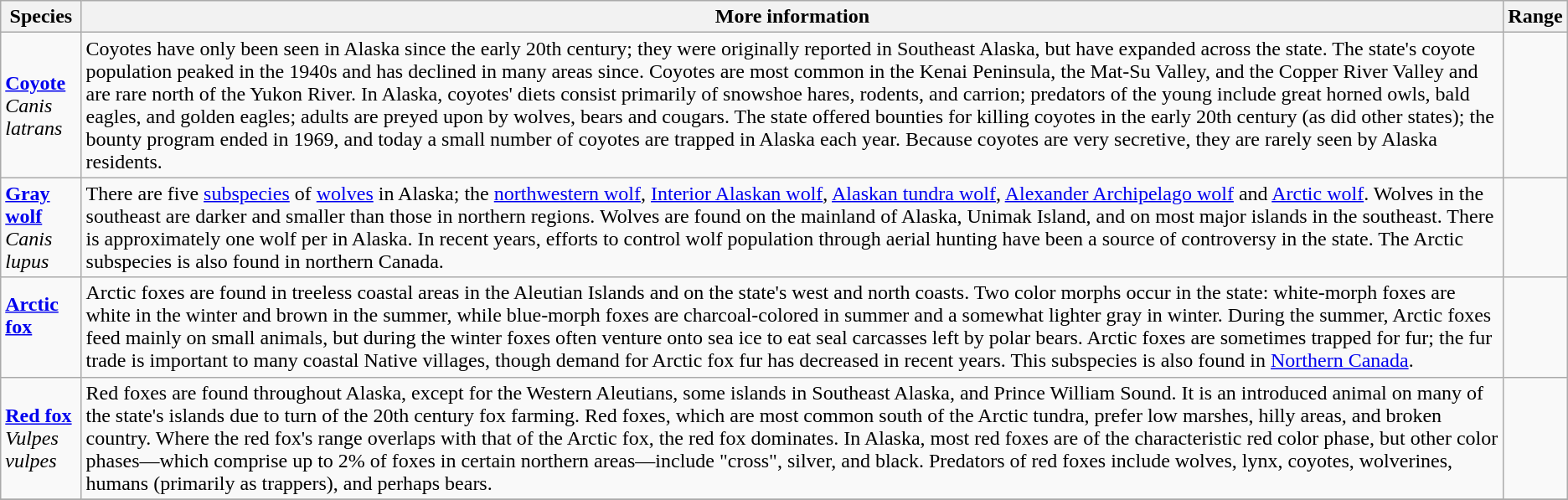<table class="wikitable">
<tr>
<th>Species</th>
<th>More information</th>
<th>Range</th>
</tr>
<tr>
<td><strong><a href='#'>Coyote</a></strong><br><em>Canis latrans</em><br> </td>
<td>Coyotes have only been seen in Alaska since the early 20th century; they were originally reported in Southeast Alaska, but have expanded across the state. The state's coyote population peaked in the 1940s and has declined in many areas since. Coyotes are most common in the Kenai Peninsula, the Mat-Su Valley, and the Copper River Valley and are rare north of the Yukon River. In Alaska, coyotes' diets consist primarily of snowshoe hares, rodents, and carrion; predators of the young include great horned owls, bald eagles, and golden eagles; adults are preyed upon by wolves, bears and cougars. The state offered bounties for killing coyotes in the early 20th century (as did other states); the bounty program ended in 1969, and today a small number of coyotes are trapped in Alaska each year. Because coyotes are very secretive, they are rarely seen by Alaska residents.</td>
<td></td>
</tr>
<tr>
<td><strong><a href='#'>Gray wolf</a></strong><br><em>Canis lupus</em><br> </td>
<td>There are five <a href='#'>subspecies</a> of <a href='#'>wolves</a> in Alaska; the <a href='#'>northwestern wolf</a>, <a href='#'>Interior Alaskan wolf</a>, <a href='#'>Alaskan tundra wolf</a>, <a href='#'>Alexander Archipelago wolf</a> and <a href='#'>Arctic wolf</a>. Wolves in the southeast are darker and smaller than those in northern regions. Wolves are found on the mainland of Alaska, Unimak Island, and on most major islands in the southeast. There is approximately one wolf per  in Alaska. In recent years, efforts to control wolf population through aerial hunting have been a source of controversy in the state. The Arctic subspecies is also found in northern Canada.</td>
<td></td>
</tr>
<tr>
<td><strong><a href='#'>Arctic fox</a></strong><br><br> </td>
<td>Arctic foxes are found in treeless coastal areas in the Aleutian Islands and on the state's west and north coasts.  Two color morphs occur in the state: white-morph foxes are white in the winter and brown in the summer, while blue-morph foxes are charcoal-colored in summer and a somewhat lighter gray in winter. During the summer, Arctic foxes feed mainly on small animals, but during the winter foxes often venture onto sea ice to eat seal carcasses left by polar bears.  Arctic foxes are sometimes trapped for fur; the fur trade is important to many coastal Native villages, though demand for Arctic fox fur has decreased in recent years. This subspecies is also found in <a href='#'>Northern Canada</a>.</td>
<td></td>
</tr>
<tr>
<td><strong><a href='#'>Red fox</a></strong><br><em>Vulpes vulpes</em><br> </td>
<td>Red foxes are found throughout Alaska, except for the Western Aleutians, some islands in Southeast Alaska, and Prince William Sound.  It is an introduced animal on many of the state's islands due to turn of the 20th century fox farming.  Red foxes, which are most common south of the Arctic tundra, prefer low marshes, hilly areas, and broken country.  Where the red fox's range overlaps with that of the Arctic fox, the red fox dominates. In Alaska, most red foxes are of the characteristic red color phase, but other color phases—which comprise up to 2% of foxes in certain northern areas—include "cross", silver, and black. Predators of red foxes include wolves, lynx, coyotes, wolverines, humans (primarily as trappers), and perhaps bears.</td>
<td></td>
</tr>
<tr>
</tr>
</table>
